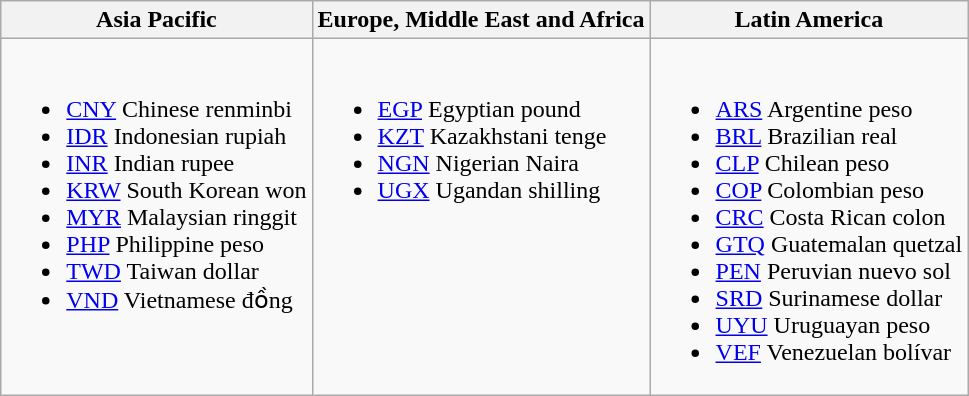<table class="wikitable">
<tr>
<th>Asia Pacific</th>
<th>Europe, Middle East and Africa</th>
<th>Latin America</th>
</tr>
<tr valign="top">
<td><br><ul><li><a href='#'>CNY</a> Chinese renminbi</li><li><a href='#'>IDR</a> Indonesian rupiah</li><li><a href='#'>INR</a> Indian rupee</li><li><a href='#'>KRW</a> South Korean won</li><li><a href='#'>MYR</a> Malaysian ringgit</li><li><a href='#'>PHP</a> Philippine peso</li><li><a href='#'>TWD</a> Taiwan dollar</li><li><a href='#'>VND</a> Vietnamese đồng</li></ul></td>
<td><br><ul><li><a href='#'>EGP</a> Egyptian pound</li><li><a href='#'>KZT</a> Kazakhstani tenge</li><li><a href='#'>NGN</a> Nigerian Naira</li><li><a href='#'>UGX</a> Ugandan shilling</li></ul></td>
<td><br><ul><li><a href='#'>ARS</a> Argentine peso</li><li><a href='#'>BRL</a> Brazilian real</li><li><a href='#'>CLP</a> Chilean peso</li><li><a href='#'>COP</a> Colombian peso</li><li><a href='#'>CRC</a> Costa Rican colon</li><li><a href='#'>GTQ</a> Guatemalan quetzal </li><li><a href='#'>PEN</a> Peruvian nuevo sol</li><li><a href='#'>SRD</a> Surinamese dollar</li><li><a href='#'>UYU</a> Uruguayan peso</li><li><a href='#'>VEF</a> Venezuelan bolívar</li></ul></td>
</tr>
</table>
